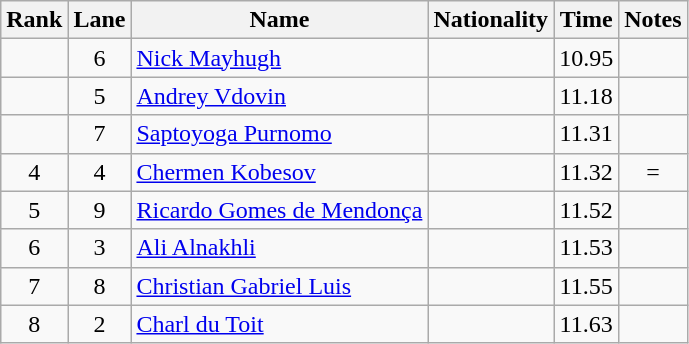<table class="wikitable sortable" style="text-align:center">
<tr>
<th>Rank</th>
<th>Lane</th>
<th>Name</th>
<th>Nationality</th>
<th>Time</th>
<th>Notes</th>
</tr>
<tr>
<td></td>
<td>6</td>
<td align="left"><a href='#'>Nick Mayhugh</a></td>
<td align="left"></td>
<td>10.95</td>
<td><strong></strong></td>
</tr>
<tr>
<td></td>
<td>5</td>
<td align="left"><a href='#'>Andrey Vdovin</a></td>
<td align="left"></td>
<td>11.18</td>
<td></td>
</tr>
<tr>
<td></td>
<td>7</td>
<td align="left"><a href='#'>Saptoyoga Purnomo</a></td>
<td align="left"></td>
<td>11.31</td>
<td></td>
</tr>
<tr>
<td>4</td>
<td>4</td>
<td align="left"><a href='#'>Chermen Kobesov</a></td>
<td align="left"></td>
<td>11.32</td>
<td>=</td>
</tr>
<tr>
<td>5</td>
<td>9</td>
<td align="left"><a href='#'>Ricardo Gomes de Mendonça</a></td>
<td align="left"></td>
<td>11.52</td>
<td></td>
</tr>
<tr>
<td>6</td>
<td>3</td>
<td align="left"><a href='#'>Ali Alnakhli</a></td>
<td align="left"></td>
<td>11.53</td>
<td></td>
</tr>
<tr>
<td>7</td>
<td>8</td>
<td align="left"><a href='#'>Christian Gabriel Luis</a></td>
<td align="left"></td>
<td>11.55</td>
<td></td>
</tr>
<tr>
<td>8</td>
<td>2</td>
<td align="left"><a href='#'>Charl du Toit</a></td>
<td align="left"></td>
<td>11.63</td>
<td></td>
</tr>
</table>
